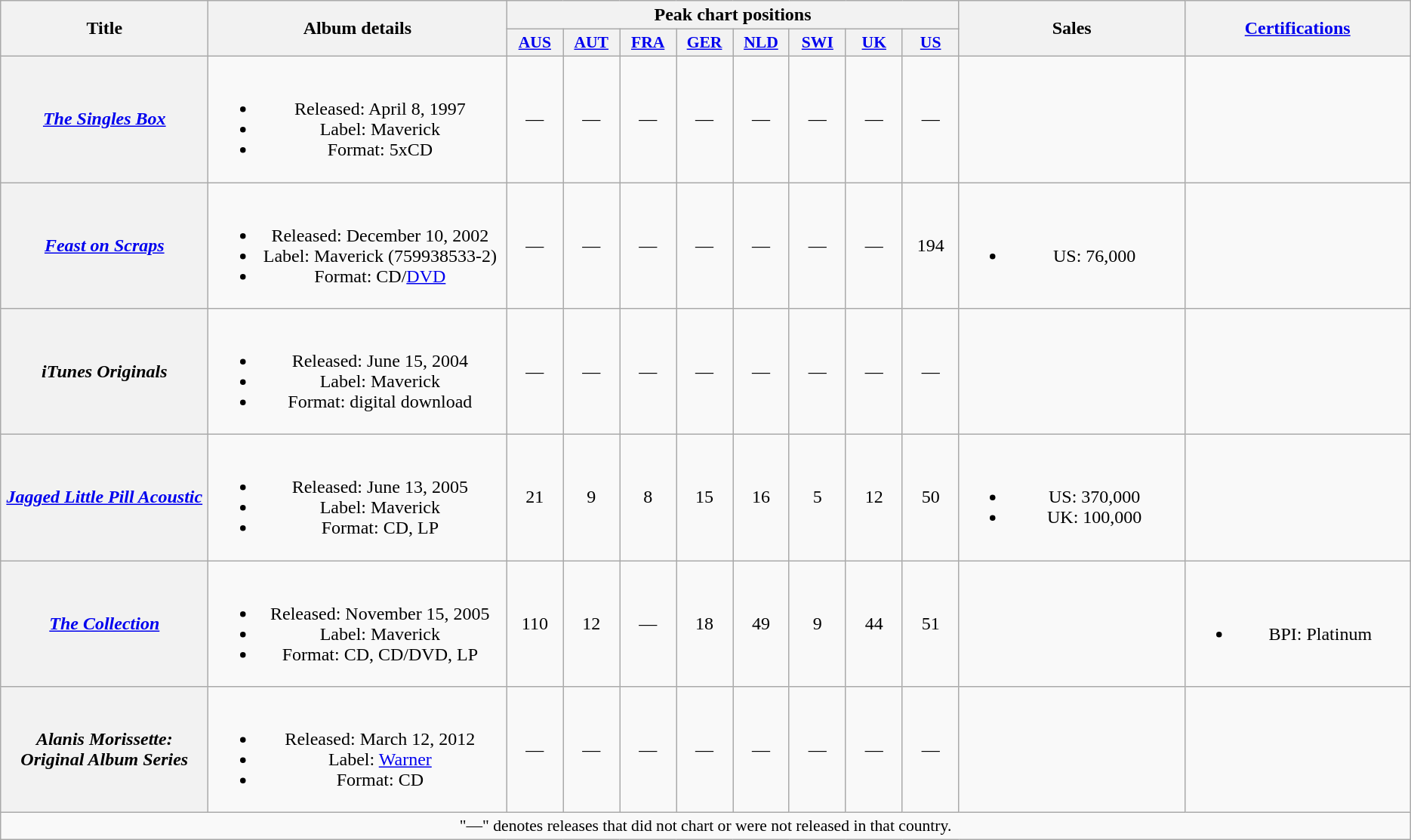<table class="wikitable plainrowheaders" style="text-align:center; border:1">
<tr>
<th scope="col" rowspan="2" style="width:11em;">Title</th>
<th scope="col" rowspan="2" style="width:16em;">Album details</th>
<th scope="col" colspan="8">Peak chart positions</th>
<th scope="col" rowspan="2" style="width:12em;">Sales</th>
<th scope="col" rowspan="2" style="width:12em;"><a href='#'>Certifications</a></th>
</tr>
<tr>
<th scope="col" style="width:3em;font-size:90%;"><a href='#'>AUS</a><br></th>
<th scope="col" style="width:3em;font-size:90%;"><a href='#'>AUT</a><br></th>
<th scope="col" style="width:3em;font-size:90%;"><a href='#'>FRA</a><br></th>
<th scope="col" style="width:3em;font-size:90%;"><a href='#'>GER</a><br></th>
<th scope="col" style="width:3em;font-size:90%;"><a href='#'>NLD</a><br></th>
<th scope="col" style="width:3em;font-size:90%;"><a href='#'>SWI</a><br></th>
<th scope="col" style="width:3em;font-size:90%;"><a href='#'>UK</a><br></th>
<th scope="col" style="width:3em;font-size:90%;"><a href='#'>US</a><br></th>
</tr>
<tr>
<th scope="row"><em><a href='#'>The Singles Box</a></em></th>
<td><br><ul><li>Released: April 8, 1997</li><li>Label: Maverick</li><li>Format: 5xCD</li></ul></td>
<td>—</td>
<td>—</td>
<td>—</td>
<td>—</td>
<td>—</td>
<td>—</td>
<td>—</td>
<td>—</td>
<td></td>
<td></td>
</tr>
<tr>
<th scope="row"><em><a href='#'>Feast on Scraps</a></em></th>
<td><br><ul><li>Released: December 10, 2002</li><li>Label: Maverick (759938533-2)</li><li>Format: CD/<a href='#'>DVD</a></li></ul></td>
<td>—</td>
<td>—</td>
<td>—</td>
<td>—</td>
<td>—</td>
<td>—</td>
<td>—</td>
<td>194</td>
<td><br><ul><li>US: 76,000</li></ul></td>
<td></td>
</tr>
<tr>
<th scope="row"><em>iTunes Originals</em></th>
<td><br><ul><li>Released: June 15, 2004</li><li>Label: Maverick</li><li>Format: digital download</li></ul></td>
<td>—</td>
<td>—</td>
<td>—</td>
<td>—</td>
<td>—</td>
<td>—</td>
<td>—</td>
<td>—</td>
<td></td>
<td></td>
</tr>
<tr>
<th scope="row"><em><a href='#'>Jagged Little Pill Acoustic</a></em></th>
<td><br><ul><li>Released: June 13, 2005</li><li>Label: Maverick</li><li>Format: CD, LP</li></ul></td>
<td>21</td>
<td>9</td>
<td>8</td>
<td>15</td>
<td>16</td>
<td>5</td>
<td>12</td>
<td>50</td>
<td><br><ul><li>US: 370,000</li><li>UK: 100,000</li></ul></td>
<td></td>
</tr>
<tr>
<th scope="row"><em><a href='#'>The Collection</a></em></th>
<td><br><ul><li>Released: November 15, 2005</li><li>Label: Maverick</li><li>Format: CD, CD/DVD, LP</li></ul></td>
<td>110</td>
<td>12</td>
<td>—</td>
<td>18</td>
<td>49</td>
<td>9</td>
<td>44</td>
<td>51</td>
<td></td>
<td><br><ul><li>BPI: Platinum</li></ul></td>
</tr>
<tr>
<th scope="row"><em>Alanis Morissette: Original Album Series</em></th>
<td><br><ul><li>Released: March 12, 2012</li><li>Label: <a href='#'>Warner</a></li><li>Format: CD</li></ul></td>
<td>—</td>
<td>—</td>
<td>—</td>
<td>—</td>
<td>—</td>
<td>—</td>
<td>—</td>
<td>—</td>
<td></td>
</tr>
<tr>
<td colspan="14" style="font-size:90%">"—" denotes releases that did not chart or were not released in that country.</td>
</tr>
</table>
